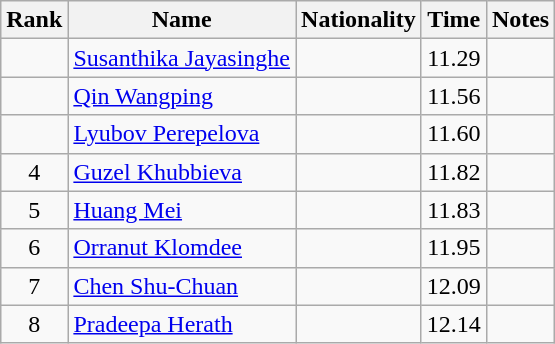<table class="wikitable sortable" style="text-align:center">
<tr>
<th>Rank</th>
<th>Name</th>
<th>Nationality</th>
<th>Time</th>
<th>Notes</th>
</tr>
<tr>
<td></td>
<td align=left><a href='#'>Susanthika Jayasinghe</a></td>
<td align=left></td>
<td>11.29</td>
<td></td>
</tr>
<tr>
<td></td>
<td align=left><a href='#'>Qin Wangping</a></td>
<td align=left></td>
<td>11.56</td>
<td></td>
</tr>
<tr>
<td></td>
<td align=left><a href='#'>Lyubov Perepelova</a></td>
<td align=left></td>
<td>11.60</td>
<td></td>
</tr>
<tr>
<td>4</td>
<td align=left><a href='#'>Guzel Khubbieva</a></td>
<td align=left></td>
<td>11.82</td>
<td></td>
</tr>
<tr>
<td>5</td>
<td align=left><a href='#'>Huang Mei</a></td>
<td align=left></td>
<td>11.83</td>
<td></td>
</tr>
<tr>
<td>6</td>
<td align=left><a href='#'>Orranut Klomdee</a></td>
<td align=left></td>
<td>11.95</td>
<td></td>
</tr>
<tr>
<td>7</td>
<td align=left><a href='#'>Chen Shu-Chuan</a></td>
<td align=left></td>
<td>12.09</td>
<td></td>
</tr>
<tr>
<td>8</td>
<td align=left><a href='#'>Pradeepa Herath</a></td>
<td align=left></td>
<td>12.14</td>
<td></td>
</tr>
</table>
